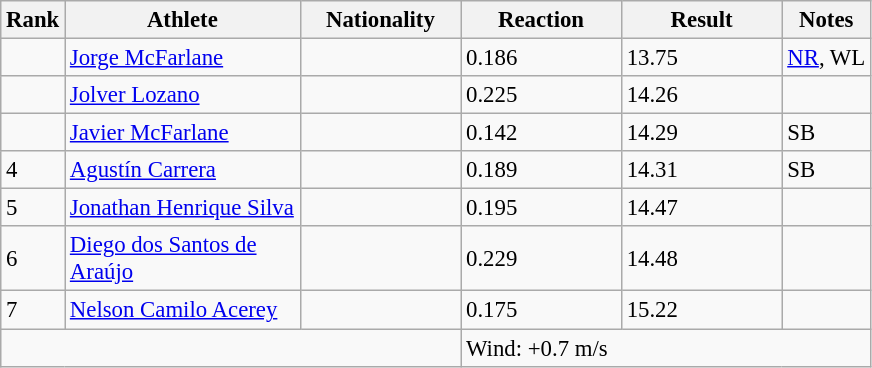<table class="wikitable" style="font-size:95%" style="width:35em;" style="text-align:center">
<tr>
<th>Rank</th>
<th width=150>Athlete</th>
<th width=100>Nationality</th>
<th width=100>Reaction</th>
<th width=100>Result</th>
<th>Notes</th>
</tr>
<tr>
<td></td>
<td align=left><a href='#'>Jorge McFarlane</a></td>
<td align=left></td>
<td>0.186</td>
<td>13.75</td>
<td><a href='#'>NR</a>, WL</td>
</tr>
<tr>
<td></td>
<td align=left><a href='#'>Jolver Lozano</a></td>
<td align=left></td>
<td>0.225</td>
<td>14.26</td>
<td></td>
</tr>
<tr>
<td></td>
<td align=left><a href='#'>Javier McFarlane</a></td>
<td align=left></td>
<td>0.142</td>
<td>14.29</td>
<td>SB</td>
</tr>
<tr>
<td>4</td>
<td align=left><a href='#'>Agustín Carrera</a></td>
<td align=left></td>
<td>0.189</td>
<td>14.31</td>
<td>SB</td>
</tr>
<tr>
<td>5</td>
<td align=left><a href='#'>Jonathan Henrique Silva</a></td>
<td align=left></td>
<td>0.195</td>
<td>14.47</td>
<td></td>
</tr>
<tr>
<td>6</td>
<td align=left><a href='#'>Diego dos Santos de Araújo</a></td>
<td align=left></td>
<td>0.229</td>
<td>14.48</td>
<td></td>
</tr>
<tr>
<td>7</td>
<td align=left><a href='#'>Nelson Camilo Acerey</a></td>
<td align=left></td>
<td>0.175</td>
<td>15.22</td>
<td></td>
</tr>
<tr class="sortbottom">
<td colspan=3></td>
<td colspan="3" style="text-align:left;">Wind: +0.7 m/s</td>
</tr>
</table>
